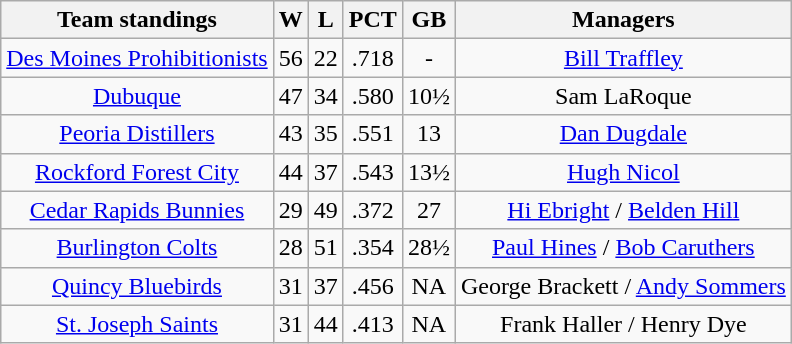<table class="wikitable" style="text-align:center">
<tr>
<th>Team standings</th>
<th>W</th>
<th>L</th>
<th>PCT</th>
<th>GB</th>
<th>Managers</th>
</tr>
<tr>
<td><a href='#'>Des Moines Prohibitionists</a></td>
<td>56</td>
<td>22</td>
<td>.718</td>
<td>-</td>
<td><a href='#'>Bill Traffley</a></td>
</tr>
<tr>
<td><a href='#'>Dubuque</a></td>
<td>47</td>
<td>34</td>
<td>.580</td>
<td>10½</td>
<td>Sam LaRoque</td>
</tr>
<tr>
<td><a href='#'>Peoria Distillers</a></td>
<td>43</td>
<td>35</td>
<td>.551</td>
<td>13</td>
<td><a href='#'>Dan Dugdale</a></td>
</tr>
<tr>
<td><a href='#'>Rockford Forest City</a></td>
<td>44</td>
<td>37</td>
<td>.543</td>
<td>13½</td>
<td><a href='#'>Hugh Nicol</a></td>
</tr>
<tr>
<td><a href='#'>Cedar Rapids Bunnies</a></td>
<td>29</td>
<td>49</td>
<td>.372</td>
<td>27</td>
<td><a href='#'>Hi Ebright</a> / <a href='#'>Belden Hill</a></td>
</tr>
<tr>
<td><a href='#'>Burlington Colts</a></td>
<td>28</td>
<td>51</td>
<td>.354</td>
<td>28½</td>
<td><a href='#'>Paul Hines</a> / <a href='#'>Bob Caruthers</a></td>
</tr>
<tr>
<td><a href='#'>Quincy Bluebirds</a></td>
<td>31</td>
<td>37</td>
<td>.456</td>
<td>NA</td>
<td>George Brackett / <a href='#'>Andy Sommers</a></td>
</tr>
<tr>
<td><a href='#'>St. Joseph Saints</a></td>
<td>31</td>
<td>44</td>
<td>.413</td>
<td>NA</td>
<td>Frank Haller / Henry Dye</td>
</tr>
</table>
